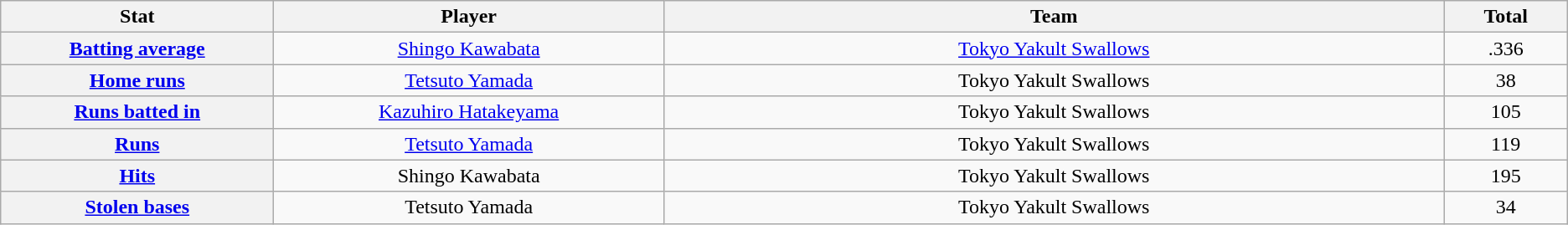<table class="wikitable" style="text-align:center;">
<tr>
<th scope="col" style="width:7%;">Stat</th>
<th scope="col" style="width:10%;">Player</th>
<th scope="col" style="width:20%;">Team</th>
<th scope="col" style="width:3%;">Total</th>
</tr>
<tr>
<th scope="row" style="text-align:center;"><a href='#'>Batting average</a></th>
<td><a href='#'>Shingo Kawabata</a></td>
<td><a href='#'>Tokyo Yakult Swallows</a></td>
<td>.336</td>
</tr>
<tr>
<th scope="row" style="text-align:center;"><a href='#'>Home runs</a></th>
<td><a href='#'>Tetsuto Yamada</a></td>
<td>Tokyo Yakult Swallows</td>
<td>38</td>
</tr>
<tr>
<th scope="row" style="text-align:center;"><a href='#'>Runs batted in</a></th>
<td><a href='#'>Kazuhiro Hatakeyama</a></td>
<td>Tokyo Yakult Swallows</td>
<td>105</td>
</tr>
<tr>
<th scope="row" style="text-align:center;"><a href='#'>Runs</a></th>
<td><a href='#'>Tetsuto Yamada</a></td>
<td>Tokyo Yakult Swallows</td>
<td>119</td>
</tr>
<tr>
<th scope="row" style="text-align:center;"><a href='#'>Hits</a></th>
<td>Shingo Kawabata</td>
<td>Tokyo Yakult Swallows</td>
<td>195</td>
</tr>
<tr>
<th scope="row" style="text-align:center;"><a href='#'>Stolen bases</a></th>
<td>Tetsuto Yamada</td>
<td>Tokyo Yakult Swallows</td>
<td>34</td>
</tr>
</table>
